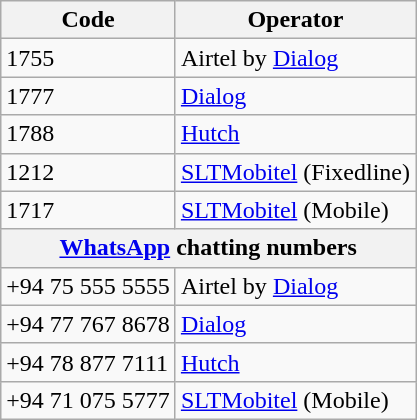<table class="wikitable sortable">
<tr>
<th align="center" valign="bottom">Code</th>
<th align="center" valign="bottom">Operator</th>
</tr>
<tr>
<td>1755</td>
<td>Airtel by <a href='#'>Dialog</a></td>
</tr>
<tr>
<td>1777</td>
<td><a href='#'>Dialog</a></td>
</tr>
<tr>
<td>1788</td>
<td><a href='#'>Hutch</a></td>
</tr>
<tr>
<td>1212</td>
<td><a href='#'>SLTMobitel</a> (Fixedline)</td>
</tr>
<tr>
<td>1717</td>
<td><a href='#'>SLTMobitel</a> (Mobile)</td>
</tr>
<tr>
<th colspan=3><a href='#'>WhatsApp</a> chatting numbers</th>
</tr>
<tr>
<td>+94 75 555 5555</td>
<td>Airtel by <a href='#'>Dialog</a></td>
</tr>
<tr>
<td>+94 77 767 8678</td>
<td><a href='#'>Dialog</a></td>
</tr>
<tr>
<td>+94 78 877 7111</td>
<td><a href='#'>Hutch</a></td>
</tr>
<tr>
<td>+94 71 075 5777</td>
<td><a href='#'>SLTMobitel</a> (Mobile)</td>
</tr>
</table>
